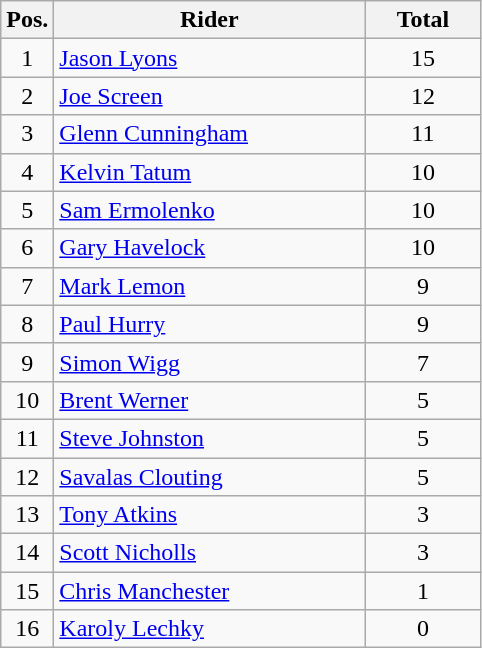<table class=wikitable>
<tr>
<th width=25px>Pos.</th>
<th width=200px>Rider</th>
<th width=70px>Total</th>
</tr>
<tr align=center >
<td>1</td>
<td align=left> <a href='#'>Jason Lyons</a></td>
<td>15</td>
</tr>
<tr align=center >
<td>2</td>
<td align=left> <a href='#'>Joe Screen</a></td>
<td>12</td>
</tr>
<tr align=center >
<td>3</td>
<td align=left> <a href='#'>Glenn Cunningham</a></td>
<td>11</td>
</tr>
<tr align=center >
<td>4</td>
<td align=left> <a href='#'>Kelvin Tatum</a></td>
<td>10</td>
</tr>
<tr align=center  >
<td>5</td>
<td align=left> <a href='#'>Sam Ermolenko</a></td>
<td>10</td>
</tr>
<tr align=center >
<td>6</td>
<td align=left> <a href='#'>Gary Havelock</a></td>
<td>10</td>
</tr>
<tr align=center >
<td>7</td>
<td align=left> <a href='#'>Mark Lemon</a></td>
<td>9</td>
</tr>
<tr align=center >
<td>8</td>
<td align=left> <a href='#'>Paul Hurry</a></td>
<td>9</td>
</tr>
<tr align=center >
<td>9</td>
<td align=left> <a href='#'>Simon Wigg</a></td>
<td>7</td>
</tr>
<tr align=center>
<td>10</td>
<td align=left> <a href='#'>Brent Werner</a></td>
<td>5</td>
</tr>
<tr align=center>
<td>11</td>
<td align=left> <a href='#'>Steve Johnston</a></td>
<td>5</td>
</tr>
<tr align=center>
<td>12</td>
<td align=left> <a href='#'>Savalas Clouting</a></td>
<td>5</td>
</tr>
<tr align=center>
<td>13</td>
<td align=left> <a href='#'>Tony Atkins</a></td>
<td>3</td>
</tr>
<tr align=center>
<td>14</td>
<td align=left> <a href='#'>Scott Nicholls</a></td>
<td>3</td>
</tr>
<tr align=center>
<td>15</td>
<td align=left> <a href='#'>Chris Manchester</a></td>
<td>1</td>
</tr>
<tr align=center>
<td>16</td>
<td align=left> <a href='#'>Karoly Lechky</a></td>
<td>0</td>
</tr>
</table>
